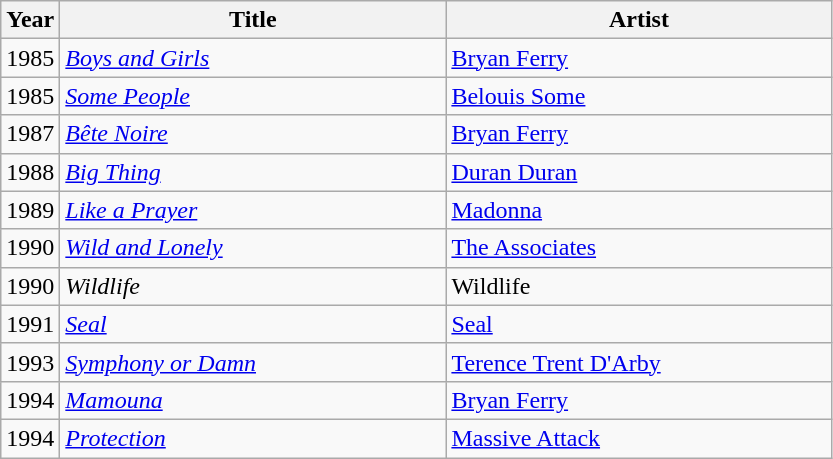<table class="wikitable sortable">
<tr>
<th style="width:30px;">Year</th>
<th style="width:250px;">Title</th>
<th style="width:250px;">Artist</th>
</tr>
<tr>
<td>1985</td>
<td><em><a href='#'>Boys and Girls</a></em></td>
<td><a href='#'>Bryan Ferry</a></td>
</tr>
<tr>
<td>1985</td>
<td><em><a href='#'>Some People</a></em></td>
<td><a href='#'>Belouis Some</a></td>
</tr>
<tr>
<td>1987</td>
<td><em><a href='#'>Bête Noire</a></em></td>
<td><a href='#'>Bryan Ferry</a></td>
</tr>
<tr>
<td>1988</td>
<td><em><a href='#'>Big Thing</a></em></td>
<td><a href='#'>Duran Duran</a></td>
</tr>
<tr>
<td>1989</td>
<td><em><a href='#'>Like a Prayer</a></em></td>
<td><a href='#'>Madonna</a></td>
</tr>
<tr>
<td>1990</td>
<td><em><a href='#'>Wild and Lonely</a></em></td>
<td><a href='#'>The Associates</a></td>
</tr>
<tr>
<td>1990</td>
<td><em>Wildlife</em></td>
<td>Wildlife</td>
</tr>
<tr>
<td>1991</td>
<td><em><a href='#'>Seal</a></em></td>
<td><a href='#'>Seal</a></td>
</tr>
<tr>
<td>1993</td>
<td><em><a href='#'>Symphony or Damn</a></em></td>
<td><a href='#'>Terence Trent D'Arby</a></td>
</tr>
<tr>
<td>1994</td>
<td><em><a href='#'>Mamouna</a></em></td>
<td><a href='#'>Bryan Ferry</a></td>
</tr>
<tr>
<td>1994</td>
<td><em><a href='#'>Protection</a></em></td>
<td><a href='#'>Massive Attack</a></td>
</tr>
</table>
